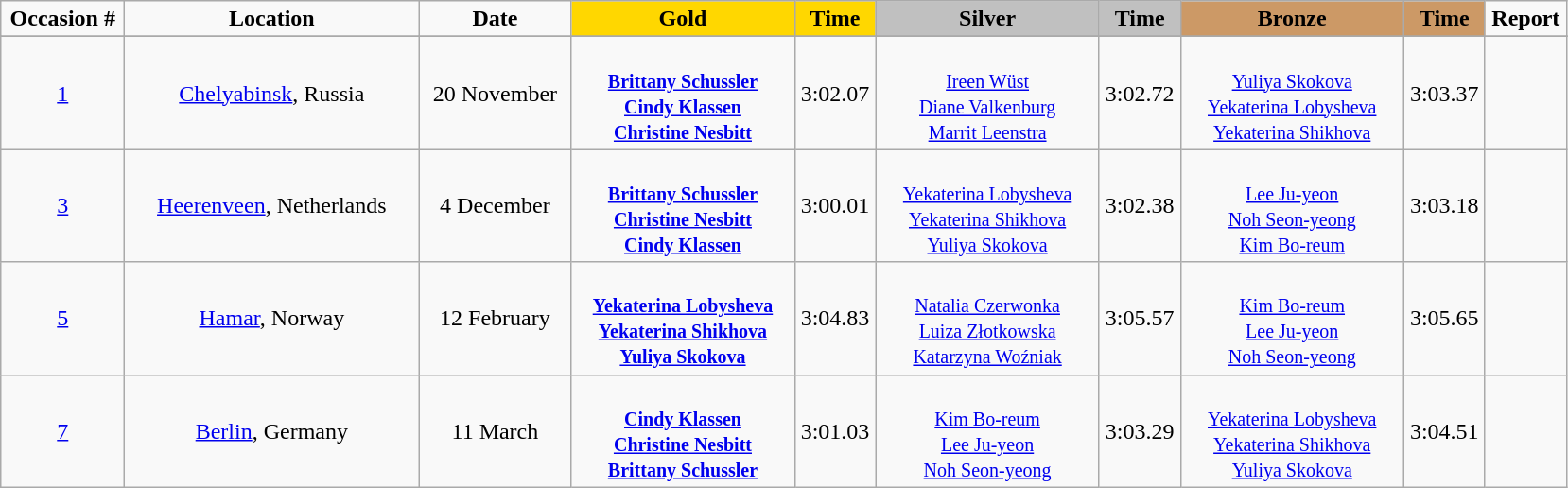<table class="wikitable">
<tr>
<td width="80" align="center"><strong>Occasion #</strong></td>
<td width="200" align="center"><strong>Location</strong></td>
<td width="100" align="center"><strong>Date</strong></td>
<td width="150" bgcolor="gold" align="center"><strong>Gold</strong></td>
<td width="50" bgcolor="gold" align="center"><strong>Time</strong></td>
<td width="150" bgcolor="silver" align="center"><strong>Silver</strong></td>
<td width="50" bgcolor="silver" align="center"><strong>Time</strong></td>
<td width="150" bgcolor="#CC9966" align="center"><strong>Bronze</strong></td>
<td width="50" bgcolor="#CC9966" align="center"><strong>Time</strong></td>
<td width="50" align="center"><strong>Report</strong></td>
</tr>
<tr bgcolor="#cccccc">
</tr>
<tr>
<td align="center"><a href='#'>1</a></td>
<td align="center"><a href='#'>Chelyabinsk</a>, Russia</td>
<td align="center">20 November</td>
<td align="center"><strong></strong><br><small><strong><a href='#'>Brittany Schussler</a><br><a href='#'>Cindy Klassen</a><br><a href='#'>Christine Nesbitt</a></strong></small></td>
<td align="center">3:02.07</td>
<td align="center"><br><small><a href='#'>Ireen Wüst</a><br><a href='#'>Diane Valkenburg</a><br><a href='#'>Marrit Leenstra</a></small></td>
<td align="center">3:02.72</td>
<td align="center"><br><small><a href='#'>Yuliya Skokova</a><br><a href='#'>Yekaterina Lobysheva</a><br><a href='#'>Yekaterina Shikhova</a></small></td>
<td align="center">3:03.37</td>
<td align="center"></td>
</tr>
<tr>
<td align="center"><a href='#'>3</a></td>
<td align="center"><a href='#'>Heerenveen</a>, Netherlands</td>
<td align="center">4 December</td>
<td align="center"><strong></strong><br><small><strong><a href='#'>Brittany Schussler</a><br><a href='#'>Christine Nesbitt</a><br><a href='#'>Cindy Klassen</a></strong></small></td>
<td align="center">3:00.01</td>
<td align="center"><br><small><a href='#'>Yekaterina Lobysheva</a><br><a href='#'>Yekaterina Shikhova</a><br><a href='#'>Yuliya Skokova</a></small></td>
<td align="center">3:02.38</td>
<td align="center"><br><small><a href='#'>Lee Ju-yeon</a><br><a href='#'>Noh Seon-yeong</a><br><a href='#'>Kim Bo-reum</a></small></td>
<td align="center">3:03.18</td>
<td align="center"></td>
</tr>
<tr>
<td align="center"><a href='#'>5</a></td>
<td align="center"><a href='#'>Hamar</a>, Norway</td>
<td align="center">12 February</td>
<td align="center"><strong></strong><br><small><strong><a href='#'>Yekaterina Lobysheva</a><br><a href='#'>Yekaterina Shikhova</a><br><a href='#'>Yuliya Skokova</a></strong></small></td>
<td align="center">3:04.83</td>
<td align="center"><br><small><a href='#'>Natalia Czerwonka</a><br><a href='#'>Luiza Złotkowska</a><br><a href='#'>Katarzyna Woźniak</a></small></td>
<td align="center">3:05.57</td>
<td align="center"><br><small><a href='#'>Kim Bo-reum</a><br><a href='#'>Lee Ju-yeon</a><br><a href='#'>Noh Seon-yeong</a></small></td>
<td align="center">3:05.65</td>
<td align="center"></td>
</tr>
<tr>
<td align="center"><a href='#'>7</a></td>
<td align="center"><a href='#'>Berlin</a>, Germany</td>
<td align="center">11 March</td>
<td align="center"><strong></strong><br><small><strong><a href='#'>Cindy Klassen</a><br><a href='#'>Christine Nesbitt</a><br><a href='#'>Brittany Schussler</a></strong></small></td>
<td align="center">3:01.03</td>
<td align="center"><br><small><a href='#'>Kim Bo-reum</a><br><a href='#'>Lee Ju-yeon</a><br><a href='#'>Noh Seon-yeong</a></small></td>
<td align="center">3:03.29</td>
<td align="center"><br><small><a href='#'>Yekaterina Lobysheva</a><br><a href='#'>Yekaterina Shikhova</a><br><a href='#'>Yuliya Skokova</a></small></td>
<td align="center">3:04.51</td>
<td align="center"></td>
</tr>
</table>
